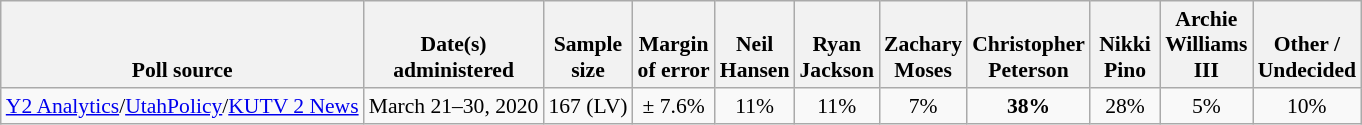<table class="wikitable" style="font-size:90%;text-align:center;">
<tr valign=bottom>
<th>Poll source</th>
<th>Date(s)<br>administered</th>
<th>Sample<br>size</th>
<th>Margin<br>of error</th>
<th style="width:40px;">Neil<br>Hansen</th>
<th style="width:40px;">Ryan<br>Jackson</th>
<th style="width:40px;">Zachary<br>Moses</th>
<th style="width:40px;">Christopher<br>Peterson</th>
<th style="width:40px;">Nikki<br>Pino</th>
<th style="width:40px;">Archie<br>Williams III</th>
<th>Other /<br>Undecided</th>
</tr>
<tr>
<td style="text-align:left;"><a href='#'>Y2 Analytics</a>/<a href='#'>UtahPolicy</a>/<a href='#'>KUTV 2 News</a></td>
<td>March 21–30, 2020</td>
<td>167 (LV)</td>
<td>± 7.6%</td>
<td>11%</td>
<td>11%</td>
<td>7%</td>
<td><strong>38%</strong></td>
<td>28%</td>
<td>5%</td>
<td>10%</td>
</tr>
</table>
